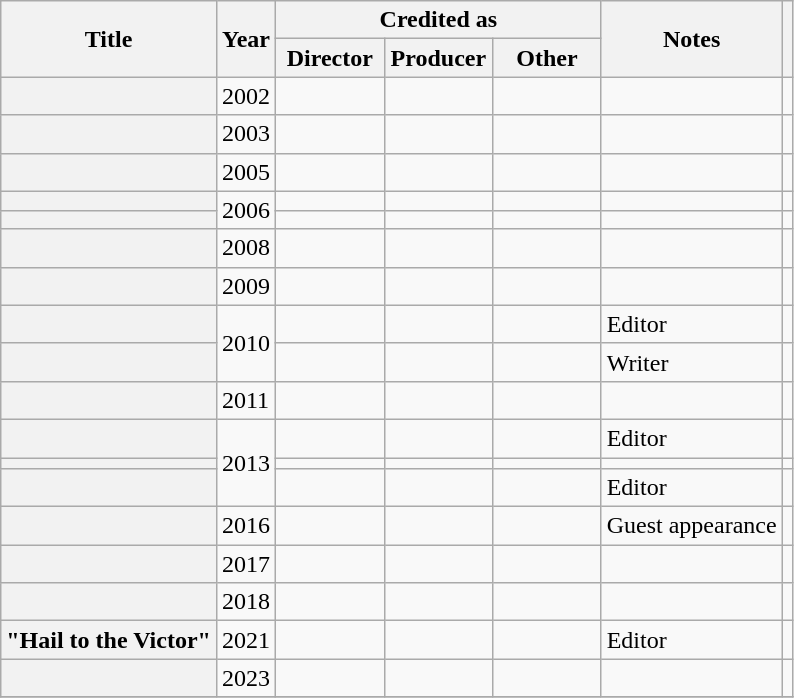<table class="wikitable sortable plainrowheaders" style="margin-right: 0;">
<tr>
<th rowspan="2" scope="col">Title</th>
<th rowspan="2" scope="col">Year</th>
<th colspan="3" scope="col">Credited as</th>
<th rowspan="2" scope="col" class="unsortable">Notes</th>
<th rowspan="2" scope="col" class="unsortable"></th>
</tr>
<tr>
<th width=65>Director</th>
<th width=65>Producer</th>
<th width=65>Other</th>
</tr>
<tr>
<th scope="row"></th>
<td>2002</td>
<td></td>
<td></td>
<td></td>
<td></td>
<td style="text-align:center;"></td>
</tr>
<tr>
<th scope="row"></th>
<td>2003</td>
<td></td>
<td></td>
<td></td>
<td></td>
<td style="text-align:center;"></td>
</tr>
<tr>
<th scope="row"></th>
<td>2005</td>
<td></td>
<td></td>
<td></td>
<td></td>
<td style="text-align:center;"></td>
</tr>
<tr>
<th scope="row"></th>
<td rowspan="2">2006</td>
<td></td>
<td></td>
<td></td>
<td></td>
<td style="text-align:center;"></td>
</tr>
<tr>
<th scope="row"></th>
<td></td>
<td></td>
<td></td>
<td></td>
<td style="text-align:center;"></td>
</tr>
<tr>
<th scope="row"></th>
<td>2008</td>
<td></td>
<td></td>
<td></td>
<td></td>
<td style="text-align:center;"></td>
</tr>
<tr>
<th scope="row"></th>
<td>2009</td>
<td></td>
<td></td>
<td></td>
<td></td>
<td style="text-align:center;"></td>
</tr>
<tr>
<th scope="row"></th>
<td rowspan="2">2010</td>
<td></td>
<td></td>
<td></td>
<td>Editor</td>
<td style="text-align:center;"></td>
</tr>
<tr>
<th scope="row"></th>
<td></td>
<td></td>
<td></td>
<td>Writer</td>
<td style="text-align:center;"></td>
</tr>
<tr>
<th scope="row"></th>
<td>2011</td>
<td></td>
<td></td>
<td></td>
<td></td>
<td style="text-align:center;"></td>
</tr>
<tr>
<th scope="row"></th>
<td rowspan="3">2013</td>
<td></td>
<td></td>
<td></td>
<td>Editor</td>
<td style="text-align:center;"></td>
</tr>
<tr>
<th scope="row"></th>
<td></td>
<td></td>
<td></td>
<td></td>
<td style="text-align:center;"></td>
</tr>
<tr>
<th scope="row"></th>
<td></td>
<td></td>
<td></td>
<td>Editor</td>
<td style="text-align:center;"></td>
</tr>
<tr>
<th scope="row"></th>
<td>2016</td>
<td></td>
<td></td>
<td></td>
<td>Guest appearance</td>
<td style="text-align:center;"></td>
</tr>
<tr>
<th scope="row"></th>
<td>2017</td>
<td></td>
<td></td>
<td></td>
<td></td>
<td style="text-align:center;"></td>
</tr>
<tr>
<th scope="row"></th>
<td>2018</td>
<td></td>
<td></td>
<td></td>
<td></td>
<td style="text-align:center;"></td>
</tr>
<tr>
<th scope="row">"Hail to the Victor"</th>
<td>2021</td>
<td></td>
<td></td>
<td></td>
<td>Editor</td>
<td style="text-align:center;"></td>
</tr>
<tr>
<th scope="row"></th>
<td>2023</td>
<td></td>
<td></td>
<td></td>
<td></td>
<td style="text-align:center;"></td>
</tr>
<tr>
</tr>
</table>
